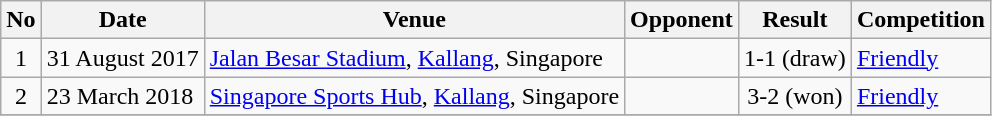<table class="wikitable">
<tr>
<th>No</th>
<th>Date</th>
<th>Venue</th>
<th>Opponent</th>
<th>Result</th>
<th>Competition</th>
</tr>
<tr>
<td align=center>1</td>
<td>31 August 2017</td>
<td><a href='#'>Jalan Besar Stadium</a>, <a href='#'>Kallang</a>, Singapore</td>
<td></td>
<td align=center>1-1 (draw)</td>
<td><a href='#'>Friendly</a></td>
</tr>
<tr>
<td align=center>2</td>
<td>23 March 2018</td>
<td><a href='#'>Singapore Sports Hub</a>, <a href='#'>Kallang</a>, Singapore</td>
<td></td>
<td align=center>3-2 (won)</td>
<td><a href='#'>Friendly</a></td>
</tr>
<tr>
</tr>
</table>
